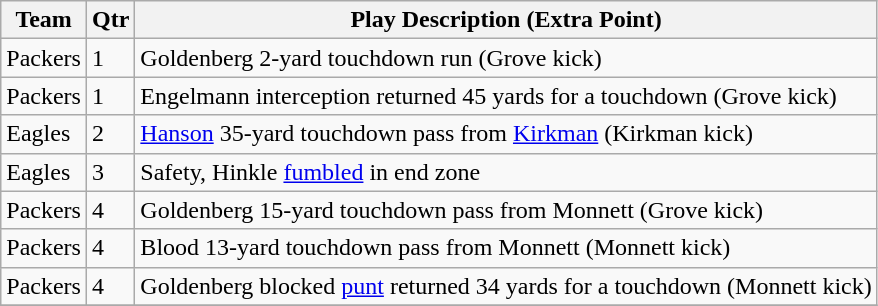<table class="wikitable">
<tr>
<th><strong>Team</strong></th>
<th><strong>Qtr</strong></th>
<th><strong>Play Description (Extra Point)</strong></th>
</tr>
<tr>
<td>Packers</td>
<td>1</td>
<td>Goldenberg 2-yard touchdown run (Grove kick)</td>
</tr>
<tr>
<td>Packers</td>
<td>1</td>
<td>Engelmann interception returned 45 yards for a touchdown (Grove kick)</td>
</tr>
<tr>
<td>Eagles</td>
<td>2</td>
<td><a href='#'>Hanson</a> 35-yard touchdown pass from <a href='#'>Kirkman</a> (Kirkman kick)</td>
</tr>
<tr>
<td>Eagles</td>
<td>3</td>
<td>Safety, Hinkle <a href='#'>fumbled</a> in end zone</td>
</tr>
<tr>
<td>Packers</td>
<td>4</td>
<td>Goldenberg 15-yard touchdown pass from Monnett (Grove kick)</td>
</tr>
<tr>
<td>Packers</td>
<td>4</td>
<td>Blood 13-yard touchdown pass from Monnett (Monnett kick)</td>
</tr>
<tr>
<td>Packers</td>
<td>4</td>
<td>Goldenberg blocked <a href='#'>punt</a> returned 34 yards for a touchdown (Monnett kick)</td>
</tr>
<tr>
</tr>
</table>
